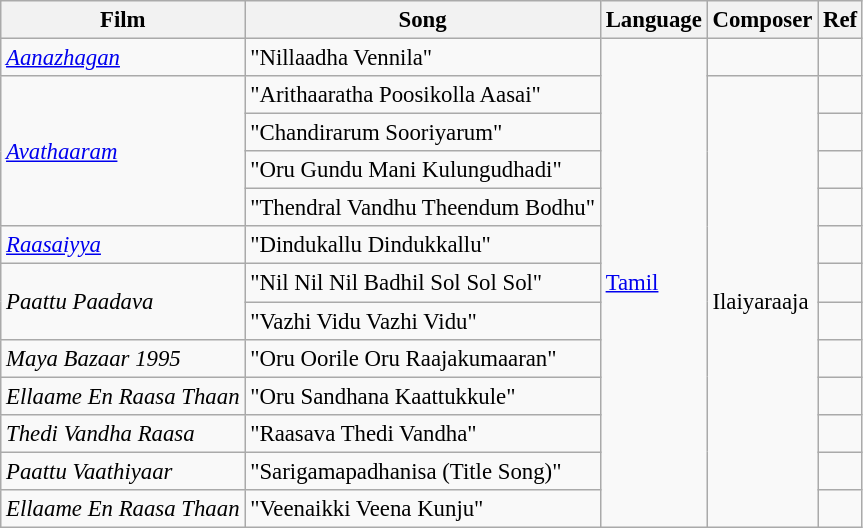<table class="wikitable sortable" style="font-size:95%;">
<tr>
<th>Film</th>
<th>Song</th>
<th>Language</th>
<th>Composer</th>
<th>Ref</th>
</tr>
<tr>
<td><em><a href='#'>Aanazhagan</a></em></td>
<td>"Nillaadha Vennila"</td>
<td rowspan="13"><a href='#'>Tamil</a></td>
<td></td>
<td></td>
</tr>
<tr>
<td rowspan="4"><em><a href='#'>Avathaaram</a></em></td>
<td>"Arithaaratha Poosikolla Aasai"</td>
<td rowspan="12">Ilaiyaraaja</td>
<td></td>
</tr>
<tr>
<td>"Chandirarum Sooriyarum"</td>
<td></td>
</tr>
<tr>
<td>"Oru Gundu Mani Kulungudhadi"</td>
<td></td>
</tr>
<tr>
<td>"Thendral Vandhu Theendum Bodhu"</td>
<td></td>
</tr>
<tr>
<td><em><a href='#'>Raasaiyya</a></em></td>
<td>"Dindukallu Dindukkallu"</td>
<td></td>
</tr>
<tr>
<td rowspan="2"><em>Paattu Paadava</em></td>
<td>"Nil Nil Nil Badhil Sol Sol Sol"</td>
<td></td>
</tr>
<tr>
<td>"Vazhi Vidu Vazhi Vidu"</td>
<td></td>
</tr>
<tr>
<td><em>Maya Bazaar 1995</em></td>
<td>"Oru Oorile Oru Raajakumaaran"</td>
<td></td>
</tr>
<tr>
<td><em>Ellaame En Raasa Thaan</em></td>
<td>"Oru Sandhana Kaattukkule"</td>
<td></td>
</tr>
<tr>
<td><em>Thedi Vandha Raasa</em></td>
<td>"Raasava Thedi Vandha"</td>
<td></td>
</tr>
<tr>
<td><em>Paattu Vaathiyaar</em></td>
<td>"Sarigamapadhanisa (Title Song)"</td>
<td></td>
</tr>
<tr>
<td><em>Ellaame En Raasa Thaan</em></td>
<td>"Veenaikki Veena Kunju"</td>
<td></td>
</tr>
</table>
